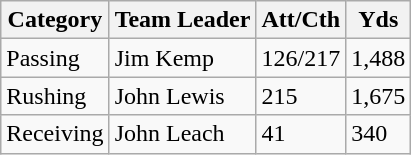<table class="wikitable">
<tr>
<th>Category</th>
<th>Team Leader</th>
<th>Att/Cth</th>
<th>Yds</th>
</tr>
<tr style="background: ##ddffdd;">
<td>Passing</td>
<td>Jim Kemp</td>
<td>126/217</td>
<td>1,488</td>
</tr>
<tr style="background: ##ffdddd;">
<td>Rushing</td>
<td>John Lewis</td>
<td>215</td>
<td>1,675</td>
</tr>
<tr style="background: ##ddffdd;">
<td>Receiving</td>
<td>John Leach</td>
<td>41</td>
<td>340</td>
</tr>
</table>
